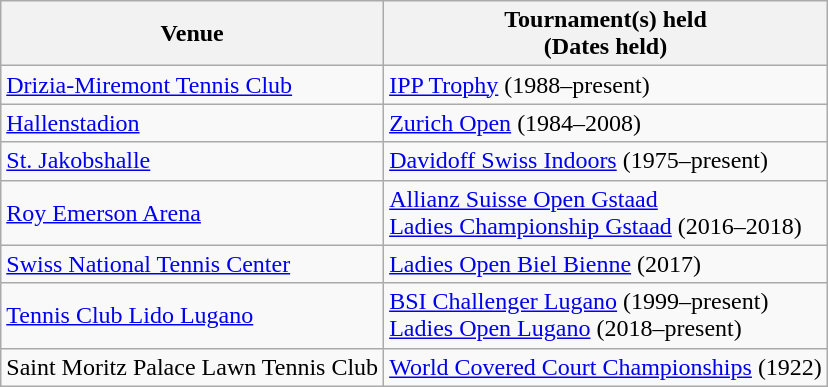<table class=wikitable>
<tr>
<th>Venue</th>
<th>Tournament(s) held<br>(Dates held)</th>
</tr>
<tr>
<td><a href='#'>Drizia-Miremont Tennis Club</a></td>
<td><a href='#'>IPP Trophy</a> (1988–present)</td>
</tr>
<tr>
<td><a href='#'>Hallenstadion</a></td>
<td><a href='#'>Zurich Open</a> (1984–2008)</td>
</tr>
<tr>
<td><a href='#'>St. Jakobshalle</a></td>
<td><a href='#'>Davidoff Swiss Indoors</a> (1975–present)</td>
</tr>
<tr>
<td><a href='#'>Roy Emerson Arena</a></td>
<td><a href='#'>Allianz Suisse Open Gstaad</a><br><a href='#'>Ladies Championship Gstaad</a> (2016–2018)</td>
</tr>
<tr>
<td><a href='#'>Swiss National Tennis Center</a></td>
<td><a href='#'>Ladies Open Biel Bienne</a> (2017)</td>
</tr>
<tr>
<td><a href='#'>Tennis Club Lido Lugano</a></td>
<td><a href='#'>BSI Challenger Lugano</a> (1999–present)<br><a href='#'>Ladies Open Lugano</a> (2018–present)</td>
</tr>
<tr>
<td>Saint Moritz Palace Lawn Tennis Club</td>
<td><a href='#'>World Covered Court Championships</a> (1922)</td>
</tr>
</table>
